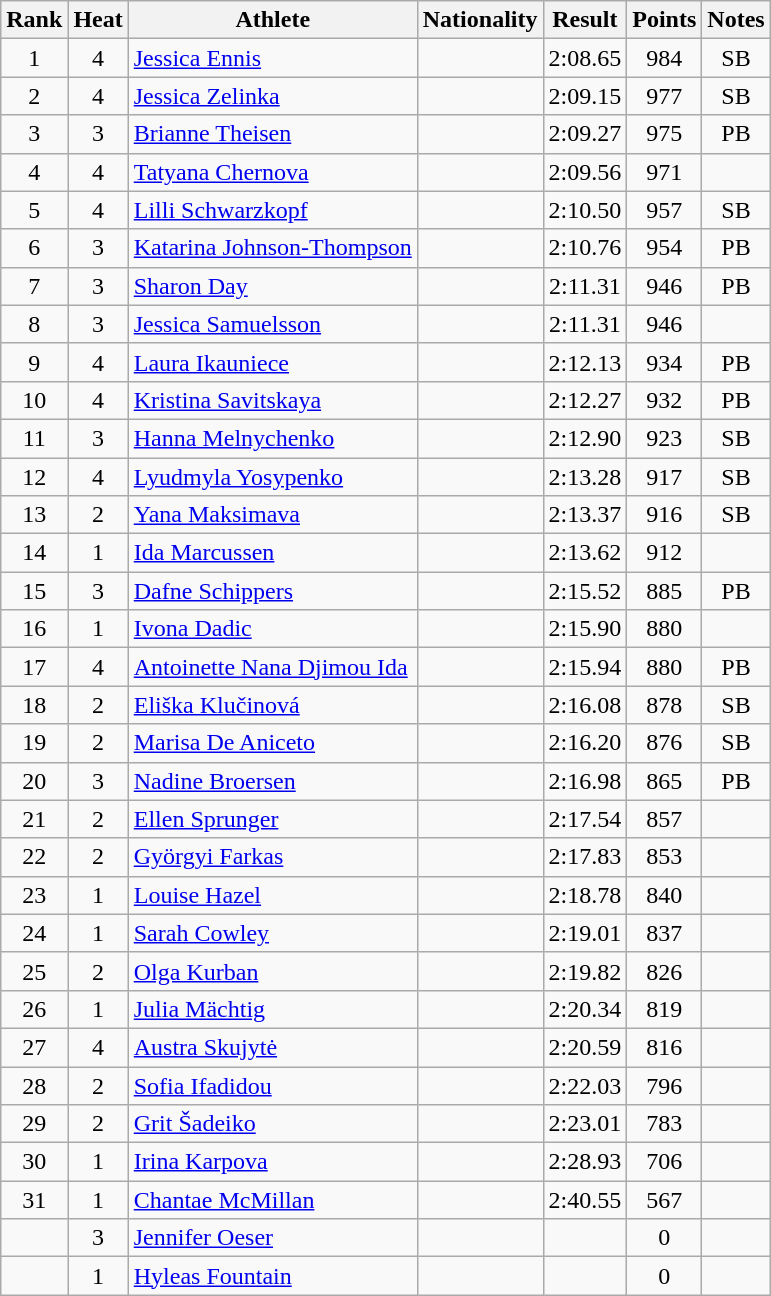<table class="wikitable sortable" style="text-align:center">
<tr>
<th>Rank</th>
<th>Heat</th>
<th>Athlete</th>
<th>Nationality</th>
<th>Result</th>
<th>Points</th>
<th>Notes</th>
</tr>
<tr>
<td>1</td>
<td>4</td>
<td align=left><a href='#'>Jessica Ennis</a></td>
<td align=left></td>
<td>2:08.65</td>
<td>984</td>
<td>SB</td>
</tr>
<tr>
<td>2</td>
<td>4</td>
<td align=left><a href='#'>Jessica Zelinka</a></td>
<td align=left></td>
<td>2:09.15</td>
<td>977</td>
<td>SB</td>
</tr>
<tr>
<td>3</td>
<td>3</td>
<td align=left><a href='#'>Brianne Theisen</a></td>
<td align=left></td>
<td>2:09.27</td>
<td>975</td>
<td>PB</td>
</tr>
<tr>
<td>4</td>
<td>4</td>
<td align=left><a href='#'>Tatyana Chernova</a></td>
<td align=left></td>
<td>2:09.56</td>
<td>971</td>
<td></td>
</tr>
<tr>
<td>5</td>
<td>4</td>
<td align=left><a href='#'>Lilli Schwarzkopf</a></td>
<td align=left></td>
<td>2:10.50</td>
<td>957</td>
<td>SB</td>
</tr>
<tr>
<td>6</td>
<td>3</td>
<td align=left><a href='#'>Katarina Johnson-Thompson</a></td>
<td align=left></td>
<td>2:10.76</td>
<td>954</td>
<td>PB</td>
</tr>
<tr>
<td>7</td>
<td>3</td>
<td align=left><a href='#'>Sharon Day</a></td>
<td align=left></td>
<td>2:11.31</td>
<td>946</td>
<td>PB</td>
</tr>
<tr>
<td>8</td>
<td>3</td>
<td align=left><a href='#'>Jessica Samuelsson</a></td>
<td align=left></td>
<td>2:11.31</td>
<td>946</td>
<td></td>
</tr>
<tr>
<td>9</td>
<td>4</td>
<td align=left><a href='#'>Laura Ikauniece</a></td>
<td align=left></td>
<td>2:12.13</td>
<td>934</td>
<td>PB</td>
</tr>
<tr>
<td>10</td>
<td>4</td>
<td align=left><a href='#'>Kristina Savitskaya</a></td>
<td align=left></td>
<td>2:12.27</td>
<td>932</td>
<td>PB</td>
</tr>
<tr>
<td>11</td>
<td>3</td>
<td align=left><a href='#'>Hanna Melnychenko</a></td>
<td align=left></td>
<td>2:12.90</td>
<td>923</td>
<td>SB</td>
</tr>
<tr>
<td>12</td>
<td>4</td>
<td align=left><a href='#'>Lyudmyla Yosypenko</a></td>
<td align=left></td>
<td>2:13.28</td>
<td>917</td>
<td>SB</td>
</tr>
<tr>
<td>13</td>
<td>2</td>
<td align=left><a href='#'>Yana Maksimava</a></td>
<td align=left></td>
<td>2:13.37</td>
<td>916</td>
<td>SB</td>
</tr>
<tr>
<td>14</td>
<td>1</td>
<td align=left><a href='#'>Ida Marcussen</a></td>
<td align=left></td>
<td>2:13.62</td>
<td>912</td>
<td></td>
</tr>
<tr>
<td>15</td>
<td>3</td>
<td align=left><a href='#'>Dafne Schippers</a></td>
<td align=left></td>
<td>2:15.52</td>
<td>885</td>
<td>PB</td>
</tr>
<tr>
<td>16</td>
<td>1</td>
<td align=left><a href='#'>Ivona Dadic</a></td>
<td align=left></td>
<td>2:15.90</td>
<td>880</td>
<td></td>
</tr>
<tr>
<td>17</td>
<td>4</td>
<td align=left><a href='#'>Antoinette Nana Djimou Ida</a></td>
<td align=left></td>
<td>2:15.94</td>
<td>880</td>
<td>PB</td>
</tr>
<tr>
<td>18</td>
<td>2</td>
<td align=left><a href='#'>Eliška Klučinová</a></td>
<td align=left></td>
<td>2:16.08</td>
<td>878</td>
<td>SB</td>
</tr>
<tr>
<td>19</td>
<td>2</td>
<td align=left><a href='#'>Marisa De Aniceto</a></td>
<td align=left></td>
<td>2:16.20</td>
<td>876</td>
<td>SB</td>
</tr>
<tr>
<td>20</td>
<td>3</td>
<td align=left><a href='#'>Nadine Broersen</a></td>
<td align=left></td>
<td>2:16.98</td>
<td>865</td>
<td>PB</td>
</tr>
<tr>
<td>21</td>
<td>2</td>
<td align=left><a href='#'>Ellen Sprunger</a></td>
<td align=left></td>
<td>2:17.54</td>
<td>857</td>
<td></td>
</tr>
<tr>
<td>22</td>
<td>2</td>
<td align=left><a href='#'>Györgyi Farkas</a></td>
<td align=left></td>
<td>2:17.83</td>
<td>853</td>
<td></td>
</tr>
<tr>
<td>23</td>
<td>1</td>
<td align=left><a href='#'>Louise Hazel</a></td>
<td align=left></td>
<td>2:18.78</td>
<td>840</td>
<td></td>
</tr>
<tr>
<td>24</td>
<td>1</td>
<td align=left><a href='#'>Sarah Cowley</a></td>
<td align=left></td>
<td>2:19.01</td>
<td>837</td>
<td></td>
</tr>
<tr>
<td>25</td>
<td>2</td>
<td align=left><a href='#'>Olga Kurban</a></td>
<td align=left></td>
<td>2:19.82</td>
<td>826</td>
<td></td>
</tr>
<tr>
<td>26</td>
<td>1</td>
<td align=left><a href='#'>Julia Mächtig</a></td>
<td align=left></td>
<td>2:20.34</td>
<td>819</td>
<td></td>
</tr>
<tr>
<td>27</td>
<td>4</td>
<td align=left><a href='#'>Austra Skujytė</a></td>
<td align=left></td>
<td>2:20.59</td>
<td>816</td>
<td></td>
</tr>
<tr>
<td>28</td>
<td>2</td>
<td align=left><a href='#'>Sofia Ifadidou</a></td>
<td align=left></td>
<td>2:22.03</td>
<td>796</td>
<td></td>
</tr>
<tr>
<td>29</td>
<td>2</td>
<td align=left><a href='#'>Grit Šadeiko</a></td>
<td align=left></td>
<td>2:23.01</td>
<td>783</td>
<td></td>
</tr>
<tr>
<td>30</td>
<td>1</td>
<td align=left><a href='#'>Irina Karpova</a></td>
<td align=left></td>
<td>2:28.93</td>
<td>706</td>
<td></td>
</tr>
<tr>
<td>31</td>
<td>1</td>
<td align=left><a href='#'>Chantae McMillan</a></td>
<td align=left></td>
<td>2:40.55</td>
<td>567</td>
<td></td>
</tr>
<tr>
<td></td>
<td>3</td>
<td align=left><a href='#'>Jennifer Oeser</a></td>
<td align=left></td>
<td></td>
<td>0</td>
<td></td>
</tr>
<tr>
<td></td>
<td>1</td>
<td align=left><a href='#'>Hyleas Fountain</a></td>
<td align=left></td>
<td></td>
<td>0</td>
<td></td>
</tr>
</table>
